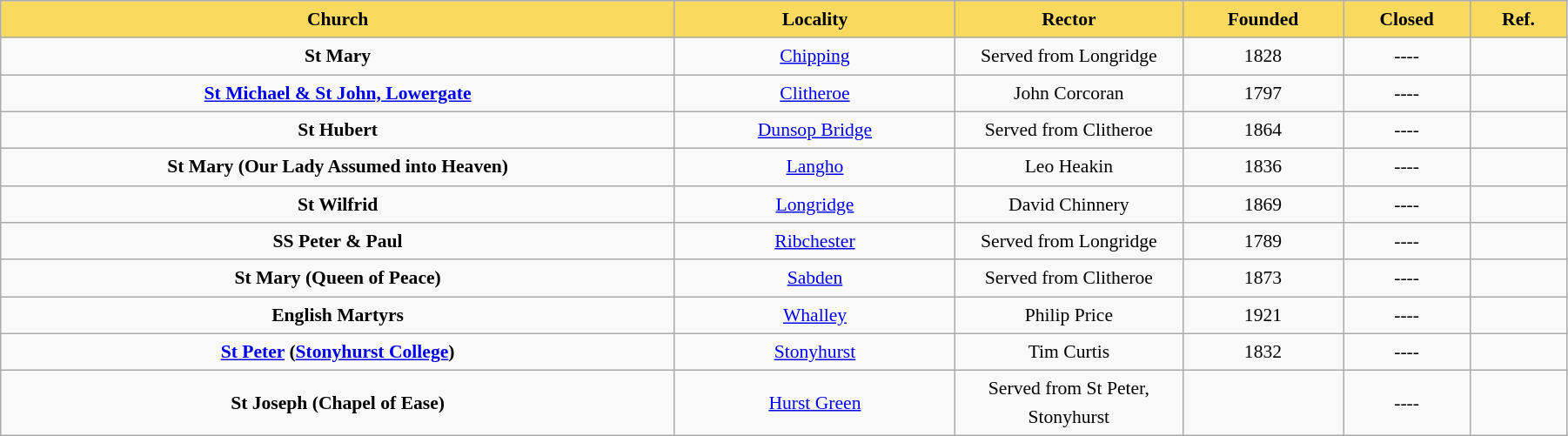<table class="wikitable sortable" style="font-size:90%; width:95%; border:0; text-align:center; line-height:150%;">
<tr>
<th style="height:17px; background:#FADA5E; color:Black; width:250px;">Church</th>
<th style="height:17px; background:#FADA5E; color:Black; width:100px;">Locality</th>
<th style="height:17px; background:#FADA5E; color:Black; width:80px;">Rector</th>
<th style="height:17px; background:#FADA5E; color:Black; width:35px;">Founded</th>
<th style="height:17px; background:#FADA5E; color:Black; width:35px;">Closed</th>
<th class="unsortable"  style="height:17px; background:#FADA5E; color:Black; width:30px;">Ref.</th>
</tr>
<tr>
<td><strong>St Mary</strong></td>
<td><a href='#'>Chipping</a></td>
<td>Served from Longridge</td>
<td>1828</td>
<td>----</td>
<td></td>
</tr>
<tr>
<td><strong><a href='#'>St Michael & St John, Lowergate</a></strong></td>
<td><a href='#'>Clitheroe</a></td>
<td>John Corcoran</td>
<td>1797</td>
<td>----</td>
<td></td>
</tr>
<tr>
<td><strong>St Hubert</strong></td>
<td><a href='#'>Dunsop Bridge</a></td>
<td>Served from Clitheroe</td>
<td>1864</td>
<td>----</td>
<td></td>
</tr>
<tr>
<td><strong>St Mary (Our Lady Assumed into Heaven)</strong></td>
<td><a href='#'>Langho</a></td>
<td>Leo Heakin</td>
<td>1836</td>
<td>----</td>
<td></td>
</tr>
<tr>
<td><strong>St Wilfrid</strong></td>
<td><a href='#'>Longridge</a></td>
<td>David Chinnery</td>
<td>1869</td>
<td>----</td>
<td></td>
</tr>
<tr>
<td><strong>SS Peter & Paul</strong></td>
<td><a href='#'>Ribchester</a></td>
<td>Served from Longridge</td>
<td>1789</td>
<td>----</td>
<td></td>
</tr>
<tr>
<td><strong>St Mary (Queen of Peace)</strong></td>
<td><a href='#'>Sabden</a></td>
<td>Served from Clitheroe</td>
<td>1873</td>
<td>----</td>
<td></td>
</tr>
<tr>
<td><strong>English Martyrs</strong></td>
<td><a href='#'>Whalley</a></td>
<td>Philip Price</td>
<td>1921</td>
<td>----</td>
<td></td>
</tr>
<tr>
<td><strong><a href='#'>St Peter</a> (<a href='#'>Stonyhurst College</a>)</strong></td>
<td><a href='#'>Stonyhurst</a></td>
<td>Tim Curtis</td>
<td>1832</td>
<td>----</td>
<td></td>
</tr>
<tr>
<td><strong>St Joseph (Chapel of Ease)</strong></td>
<td><a href='#'>Hurst Green</a></td>
<td>Served from St Peter, Stonyhurst</td>
<td></td>
<td>----</td>
<td></td>
</tr>
</table>
